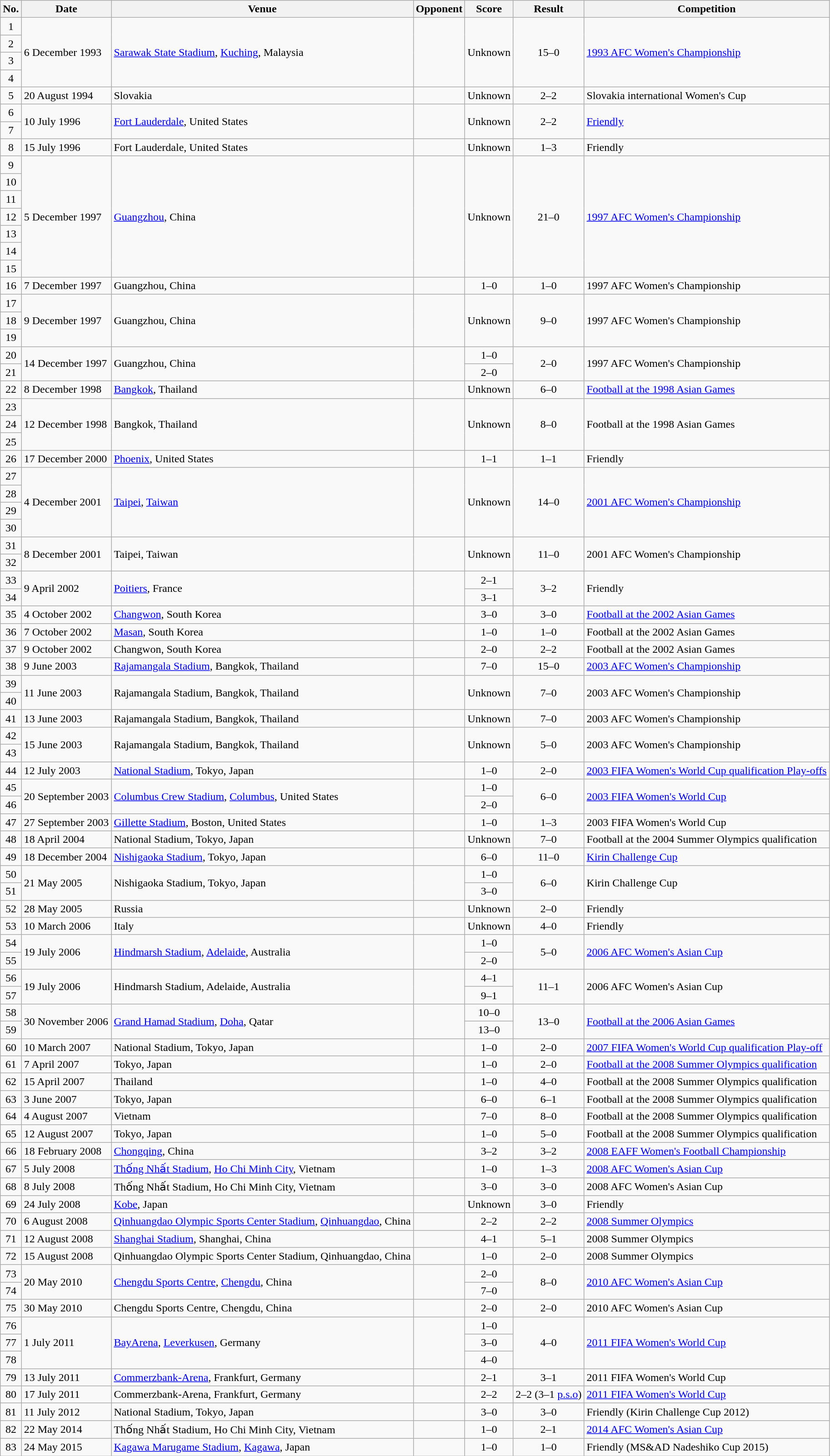<table class="wikitable sortable">
<tr>
<th scope="col">No.</th>
<th scope="col">Date</th>
<th scope="col">Venue</th>
<th scope="col">Opponent</th>
<th scope="col">Score</th>
<th scope="col">Result</th>
<th scope="col">Competition</th>
</tr>
<tr>
<td align="center">1</td>
<td rowspan="4">6 December 1993</td>
<td rowspan="4"><a href='#'>Sarawak State Stadium</a>, <a href='#'>Kuching</a>, Malaysia</td>
<td rowspan="4"></td>
<td rowspan="4">Unknown</td>
<td rowspan="4" style="text-align:center">15–0</td>
<td rowspan="4"><a href='#'>1993 AFC Women's Championship</a></td>
</tr>
<tr>
<td align="center">2</td>
</tr>
<tr>
<td align="center">3</td>
</tr>
<tr>
<td align="center">4</td>
</tr>
<tr>
<td align="center">5</td>
<td>20 August 1994</td>
<td>Slovakia</td>
<td></td>
<td>Unknown</td>
<td align="center">2–2</td>
<td>Slovakia international Women's Cup</td>
</tr>
<tr>
<td align="center">6</td>
<td rowspan="2">10 July 1996</td>
<td rowspan="2"><a href='#'>Fort Lauderdale</a>, United States</td>
<td rowspan="2"></td>
<td rowspan="2">Unknown</td>
<td rowspan="2" style="text-align:center">2–2</td>
<td rowspan="2"><a href='#'>Friendly</a></td>
</tr>
<tr>
<td align="center">7</td>
</tr>
<tr>
<td align="center">8</td>
<td>15 July 1996</td>
<td>Fort Lauderdale, United States</td>
<td></td>
<td>Unknown</td>
<td align="center">1–3</td>
<td>Friendly</td>
</tr>
<tr>
<td align="center">9</td>
<td rowspan="7">5 December 1997</td>
<td rowspan="7"><a href='#'>Guangzhou</a>, China</td>
<td rowspan="7"></td>
<td rowspan="7">Unknown</td>
<td rowspan="7" style="text-align:center">21–0</td>
<td rowspan="7"><a href='#'>1997 AFC Women's Championship</a></td>
</tr>
<tr>
<td align="center">10</td>
</tr>
<tr>
<td align="center">11</td>
</tr>
<tr>
<td align="center">12</td>
</tr>
<tr>
<td align="center">13</td>
</tr>
<tr>
<td align="center">14</td>
</tr>
<tr>
<td align="center">15</td>
</tr>
<tr>
<td align="center">16</td>
<td>7 December 1997</td>
<td>Guangzhou, China</td>
<td></td>
<td align="center">1–0</td>
<td align="center">1–0</td>
<td>1997 AFC Women's Championship</td>
</tr>
<tr>
<td align="center">17</td>
<td rowspan="3">9 December 1997</td>
<td rowspan="3">Guangzhou, China</td>
<td rowspan="3"></td>
<td rowspan="3">Unknown</td>
<td rowspan="3" style="text-align:center">9–0</td>
<td rowspan="3">1997 AFC Women's Championship</td>
</tr>
<tr>
<td align="center">18</td>
</tr>
<tr>
<td align="center">19</td>
</tr>
<tr>
<td align="center">20</td>
<td rowspan="2">14 December 1997</td>
<td rowspan="2">Guangzhou, China</td>
<td rowspan="2"></td>
<td align="center">1–0</td>
<td rowspan="2" style="text-align:center">2–0</td>
<td rowspan="2">1997 AFC Women's Championship</td>
</tr>
<tr>
<td align="center">21</td>
<td align="center">2–0</td>
</tr>
<tr>
<td align="center">22</td>
<td>8 December 1998</td>
<td><a href='#'>Bangkok</a>, Thailand</td>
<td></td>
<td>Unknown</td>
<td align="center">6–0</td>
<td><a href='#'>Football at the 1998 Asian Games</a></td>
</tr>
<tr>
<td align="center">23</td>
<td rowspan="3">12 December 1998</td>
<td rowspan="3">Bangkok, Thailand</td>
<td rowspan="3"></td>
<td rowspan="3">Unknown</td>
<td rowspan="3" style="text-align:center">8–0</td>
<td rowspan="3">Football at the 1998 Asian Games</td>
</tr>
<tr>
<td align="center">24</td>
</tr>
<tr>
<td align="center">25</td>
</tr>
<tr>
<td align="center">26</td>
<td>17 December 2000</td>
<td><a href='#'>Phoenix</a>, United States</td>
<td></td>
<td align="center">1–1</td>
<td align="center">1–1</td>
<td>Friendly</td>
</tr>
<tr>
<td align="center">27</td>
<td rowspan="4">4 December 2001</td>
<td rowspan="4"><a href='#'>Taipei</a>, <a href='#'>Taiwan</a></td>
<td rowspan="4"></td>
<td rowspan="4">Unknown</td>
<td rowspan="4" style="text-align:center">14–0</td>
<td rowspan="4"><a href='#'>2001 AFC Women's Championship</a></td>
</tr>
<tr>
<td align="center">28</td>
</tr>
<tr>
<td align="center">29</td>
</tr>
<tr>
<td align="center">30</td>
</tr>
<tr>
<td align="center">31</td>
<td rowspan="2">8 December 2001</td>
<td rowspan="2">Taipei, Taiwan</td>
<td rowspan="2"></td>
<td rowspan="2">Unknown</td>
<td rowspan="2" style="text-align:center">11–0</td>
<td rowspan="2">2001 AFC Women's Championship</td>
</tr>
<tr>
<td align="center">32</td>
</tr>
<tr>
<td align="center">33</td>
<td rowspan="2">9 April 2002</td>
<td rowspan="2"><a href='#'>Poitiers</a>, France</td>
<td rowspan="2"></td>
<td align="center">2–1</td>
<td rowspan="2" style="text-align:center">3–2</td>
<td rowspan="2">Friendly</td>
</tr>
<tr>
<td align="center">34</td>
<td align="center">3–1</td>
</tr>
<tr>
<td align="center">35</td>
<td>4 October 2002</td>
<td><a href='#'>Changwon</a>, South Korea</td>
<td></td>
<td align="center">3–0</td>
<td align="center">3–0</td>
<td><a href='#'>Football at the 2002 Asian Games</a></td>
</tr>
<tr>
<td align="center">36</td>
<td>7 October 2002</td>
<td><a href='#'>Masan</a>, South Korea</td>
<td></td>
<td align="center">1–0</td>
<td align="center">1–0</td>
<td>Football at the 2002 Asian Games</td>
</tr>
<tr>
<td align="center">37</td>
<td>9 October 2002</td>
<td>Changwon, South Korea</td>
<td></td>
<td align="center">2–0</td>
<td align="center">2–2</td>
<td>Football at the 2002 Asian Games</td>
</tr>
<tr>
<td align="center">38</td>
<td>9 June 2003</td>
<td><a href='#'>Rajamangala Stadium</a>, Bangkok, Thailand</td>
<td></td>
<td align="center">7–0</td>
<td align="center">15–0</td>
<td><a href='#'>2003 AFC Women's Championship</a></td>
</tr>
<tr>
<td align="center">39</td>
<td rowspan="2">11 June 2003</td>
<td rowspan="2">Rajamangala Stadium, Bangkok, Thailand</td>
<td rowspan="2"></td>
<td rowspan="2">Unknown</td>
<td rowspan="2" style="text-align:center">7–0</td>
<td rowspan="2">2003 AFC Women's Championship</td>
</tr>
<tr>
<td align="center">40</td>
</tr>
<tr>
<td align="center">41</td>
<td>13 June 2003</td>
<td>Rajamangala Stadium, Bangkok, Thailand</td>
<td></td>
<td>Unknown</td>
<td align="center">7–0</td>
<td>2003 AFC Women's Championship</td>
</tr>
<tr>
<td align="center">42</td>
<td rowspan="2">15 June 2003</td>
<td rowspan="2">Rajamangala Stadium, Bangkok, Thailand</td>
<td rowspan="2"></td>
<td rowspan="2">Unknown</td>
<td rowspan="2" style="text-align:center">5–0</td>
<td rowspan="2">2003 AFC Women's Championship</td>
</tr>
<tr>
<td align="center">43</td>
</tr>
<tr>
<td align="center">44</td>
<td>12 July 2003</td>
<td><a href='#'>National Stadium</a>, Tokyo, Japan</td>
<td></td>
<td align="center">1–0</td>
<td align="center">2–0</td>
<td><a href='#'>2003 FIFA Women's World Cup qualification Play-offs</a></td>
</tr>
<tr>
<td align="center">45</td>
<td rowspan="2">20 September 2003</td>
<td rowspan="2"><a href='#'>Columbus Crew Stadium</a>, <a href='#'>Columbus</a>, United States</td>
<td rowspan="2"></td>
<td align="center">1–0</td>
<td rowspan="2" style="text-align:center">6–0</td>
<td rowspan="2"><a href='#'>2003 FIFA Women's World Cup</a></td>
</tr>
<tr>
<td align="center">46</td>
<td align="center">2–0</td>
</tr>
<tr>
<td align="center">47</td>
<td>27 September 2003</td>
<td><a href='#'>Gillette Stadium</a>, Boston, United States</td>
<td></td>
<td align="center">1–0</td>
<td align="center">1–3</td>
<td>2003 FIFA Women's World Cup</td>
</tr>
<tr>
<td align="center">48</td>
<td>18 April 2004</td>
<td>National Stadium, Tokyo, Japan</td>
<td></td>
<td>Unknown</td>
<td align="center">7–0</td>
<td>Football at the 2004 Summer Olympics qualification</td>
</tr>
<tr>
<td align="center">49</td>
<td>18 December 2004</td>
<td><a href='#'>Nishigaoka Stadium</a>, Tokyo, Japan</td>
<td></td>
<td align="center">6–0</td>
<td align="center">11–0</td>
<td><a href='#'>Kirin Challenge Cup</a></td>
</tr>
<tr>
<td align="center">50</td>
<td rowspan="2">21 May 2005</td>
<td rowspan="2">Nishigaoka Stadium, Tokyo, Japan</td>
<td rowspan="2"></td>
<td align="center">1–0</td>
<td rowspan="2" style="text-align:center">6–0</td>
<td rowspan="2">Kirin Challenge Cup</td>
</tr>
<tr>
<td align="center">51</td>
<td align="center">3–0</td>
</tr>
<tr>
<td align="center">52</td>
<td>28 May 2005</td>
<td>Russia</td>
<td></td>
<td>Unknown</td>
<td align="center">2–0</td>
<td>Friendly</td>
</tr>
<tr>
<td align="center">53</td>
<td>10 March 2006</td>
<td>Italy</td>
<td></td>
<td>Unknown</td>
<td align="center">4–0</td>
<td>Friendly</td>
</tr>
<tr>
<td align="center">54</td>
<td rowspan="2">19 July 2006</td>
<td rowspan="2"><a href='#'>Hindmarsh Stadium</a>, <a href='#'>Adelaide</a>, Australia</td>
<td rowspan="2"></td>
<td align="center">1–0</td>
<td rowspan="2" style="text-align:center">5–0</td>
<td rowspan="2"><a href='#'>2006 AFC Women's Asian Cup</a></td>
</tr>
<tr>
<td align="center">55</td>
<td align="center">2–0</td>
</tr>
<tr>
<td align="center">56</td>
<td rowspan="2">19 July 2006</td>
<td rowspan="2">Hindmarsh Stadium, Adelaide, Australia</td>
<td rowspan="2"></td>
<td align="center">4–1</td>
<td rowspan="2" style="text-align:center">11–1</td>
<td rowspan="2">2006 AFC Women's Asian Cup</td>
</tr>
<tr>
<td align="center">57</td>
<td align="center">9–1</td>
</tr>
<tr>
<td align="center">58</td>
<td rowspan="2">30 November 2006</td>
<td rowspan="2"><a href='#'>Grand Hamad Stadium</a>, <a href='#'>Doha</a>, Qatar</td>
<td rowspan="2"></td>
<td align="center">10–0</td>
<td rowspan="2" style="text-align:center">13–0</td>
<td rowspan="2"><a href='#'>Football at the 2006 Asian Games</a></td>
</tr>
<tr>
<td align="center">59</td>
<td align="center">13–0</td>
</tr>
<tr>
<td align="center">60</td>
<td>10 March 2007</td>
<td>National Stadium, Tokyo, Japan</td>
<td></td>
<td align="center">1–0</td>
<td align="center">2–0</td>
<td><a href='#'>2007 FIFA Women's World Cup qualification Play-off</a></td>
</tr>
<tr>
<td align="center">61</td>
<td>7 April 2007</td>
<td>Tokyo, Japan</td>
<td></td>
<td align="center">1–0</td>
<td align="center">2–0</td>
<td><a href='#'>Football at the 2008 Summer Olympics qualification</a></td>
</tr>
<tr>
<td align="center">62</td>
<td>15 April 2007</td>
<td>Thailand</td>
<td></td>
<td align="center">1–0</td>
<td align="center">4–0</td>
<td>Football at the 2008 Summer Olympics qualification</td>
</tr>
<tr>
<td align="center">63</td>
<td>3 June 2007</td>
<td>Tokyo, Japan</td>
<td></td>
<td align="center">6–0</td>
<td align="center">6–1</td>
<td>Football at the 2008 Summer Olympics qualification</td>
</tr>
<tr>
<td align="center">64</td>
<td>4 August 2007</td>
<td>Vietnam</td>
<td></td>
<td align="center">7–0</td>
<td align="center">8–0</td>
<td>Football at the 2008 Summer Olympics qualification</td>
</tr>
<tr>
<td align="center">65</td>
<td>12 August 2007</td>
<td>Tokyo, Japan</td>
<td></td>
<td align="center">1–0</td>
<td align="center">5–0</td>
<td>Football at the 2008 Summer Olympics qualification</td>
</tr>
<tr>
<td align="center">66</td>
<td>18 February 2008</td>
<td><a href='#'>Chongqing</a>, China</td>
<td></td>
<td align="center">3–2</td>
<td align="center">3–2</td>
<td><a href='#'>2008 EAFF Women's Football Championship</a></td>
</tr>
<tr>
<td align="center">67</td>
<td>5 July 2008</td>
<td><a href='#'>Thống Nhất Stadium</a>, <a href='#'>Ho Chi Minh City</a>, Vietnam</td>
<td></td>
<td align="center">1–0</td>
<td align="center">1–3</td>
<td><a href='#'>2008 AFC Women's Asian Cup</a></td>
</tr>
<tr>
<td align="center">68</td>
<td>8 July 2008</td>
<td>Thống Nhất Stadium, Ho Chi Minh City, Vietnam</td>
<td></td>
<td align="center">3–0</td>
<td align="center">3–0</td>
<td>2008 AFC Women's Asian Cup</td>
</tr>
<tr>
<td align="center">69</td>
<td>24 July 2008</td>
<td><a href='#'>Kobe</a>, Japan</td>
<td></td>
<td>Unknown</td>
<td align="center">3–0</td>
<td>Friendly</td>
</tr>
<tr>
<td align="center">70</td>
<td>6 August 2008</td>
<td><a href='#'>Qinhuangdao Olympic Sports Center Stadium</a>, <a href='#'>Qinhuangdao</a>, China</td>
<td></td>
<td align="center">2–2</td>
<td align="center">2–2</td>
<td><a href='#'>2008 Summer Olympics</a></td>
</tr>
<tr>
<td align="center">71</td>
<td>12 August 2008</td>
<td><a href='#'>Shanghai Stadium</a>, Shanghai, China</td>
<td></td>
<td align="center">4–1</td>
<td align="center">5–1</td>
<td>2008 Summer Olympics</td>
</tr>
<tr>
<td align="center">72</td>
<td>15 August 2008</td>
<td>Qinhuangdao Olympic Sports Center Stadium, Qinhuangdao, China</td>
<td></td>
<td align="center">1–0</td>
<td align="center">2–0</td>
<td>2008 Summer Olympics</td>
</tr>
<tr>
<td align="center">73</td>
<td rowspan="2">20 May 2010</td>
<td rowspan="2"><a href='#'>Chengdu Sports Centre</a>, <a href='#'>Chengdu</a>, China</td>
<td rowspan="2"></td>
<td align="center">2–0</td>
<td rowspan="2" style="text-align:center">8–0</td>
<td rowspan="2"><a href='#'>2010 AFC Women's Asian Cup</a></td>
</tr>
<tr>
<td align="center">74</td>
<td align="center">7–0</td>
</tr>
<tr>
<td align="center">75</td>
<td>30 May 2010</td>
<td>Chengdu Sports Centre, Chengdu, China</td>
<td></td>
<td align="center">2–0</td>
<td align="center">2–0</td>
<td>2010 AFC Women's Asian Cup</td>
</tr>
<tr>
<td align="center">76</td>
<td rowspan="3">1 July 2011</td>
<td rowspan="3"><a href='#'>BayArena</a>, <a href='#'>Leverkusen</a>, Germany</td>
<td rowspan="3"></td>
<td align="center">1–0</td>
<td rowspan="3" style="text-align:center">4–0</td>
<td rowspan="3"><a href='#'>2011 FIFA Women's World Cup</a></td>
</tr>
<tr>
<td align="center">77</td>
<td align="center">3–0</td>
</tr>
<tr>
<td align="center">78</td>
<td align="center">4–0</td>
</tr>
<tr>
<td align="center">79</td>
<td>13 July 2011</td>
<td><a href='#'>Commerzbank-Arena</a>, Frankfurt, Germany</td>
<td></td>
<td align="center">2–1</td>
<td align="center">3–1</td>
<td>2011 FIFA Women's World Cup</td>
</tr>
<tr>
<td align="center">80</td>
<td>17 July 2011</td>
<td>Commerzbank-Arena, Frankfurt, Germany</td>
<td></td>
<td align="center">2–2</td>
<td align="center">2–2 (3–1 <a href='#'>p.s.o</a>)</td>
<td><a href='#'>2011 FIFA Women's World Cup</a></td>
</tr>
<tr>
<td align="center">81</td>
<td>11 July 2012</td>
<td>National Stadium, Tokyo, Japan</td>
<td></td>
<td align="center">3–0</td>
<td align="center">3–0</td>
<td>Friendly (Kirin Challenge Cup 2012)</td>
</tr>
<tr>
<td align="center">82</td>
<td>22 May 2014</td>
<td>Thống Nhất Stadium, Ho Chi Minh City, Vietnam</td>
<td></td>
<td align="center">1–0</td>
<td align="center">2–1</td>
<td><a href='#'>2014 AFC Women's Asian Cup</a></td>
</tr>
<tr>
<td align="center">83</td>
<td>24 May 2015</td>
<td><a href='#'>Kagawa Marugame Stadium</a>, <a href='#'>Kagawa</a>, Japan</td>
<td></td>
<td align="center">1–0</td>
<td align="center">1–0</td>
<td>Friendly (MS&AD Nadeshiko Cup 2015)</td>
</tr>
</table>
